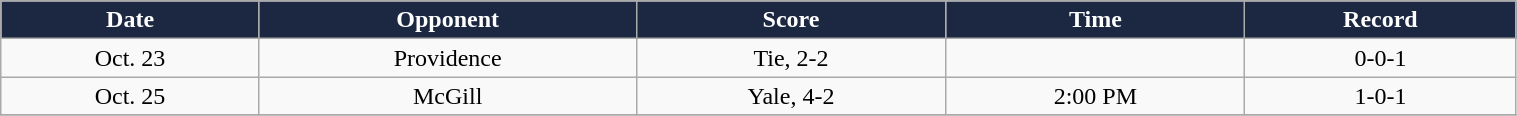<table class="wikitable" width="80%">
<tr align="center"  style="background:#1c2841;color:#FFFFFF;">
<td><strong>Date</strong></td>
<td><strong>Opponent</strong></td>
<td><strong>Score</strong></td>
<td><strong>Time</strong></td>
<td><strong>Record</strong></td>
</tr>
<tr align="center" bgcolor="">
<td>Oct. 23</td>
<td>Providence</td>
<td>Tie, 2-2</td>
<td></td>
<td>0-0-1</td>
</tr>
<tr align="center" bgcolor="">
<td>Oct. 25</td>
<td>McGill</td>
<td>Yale, 4-2</td>
<td>2:00 PM</td>
<td>1-0-1</td>
</tr>
<tr align="center" bgcolor="">
</tr>
</table>
